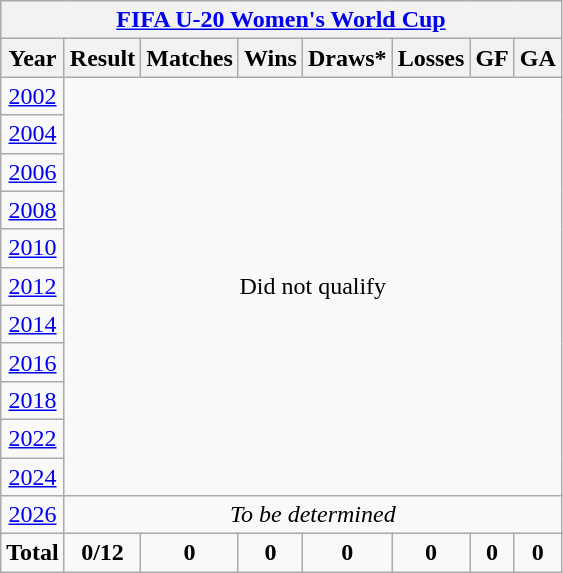<table class="wikitable" style="text-align: center;">
<tr>
<th colspan=10><a href='#'>FIFA U-20 Women's World Cup</a></th>
</tr>
<tr>
<th>Year</th>
<th>Result</th>
<th>Matches</th>
<th>Wins</th>
<th>Draws*</th>
<th>Losses</th>
<th>GF</th>
<th>GA</th>
</tr>
<tr>
<td> <a href='#'>2002</a></td>
<td rowspan=11 colspan=7>Did not qualify</td>
</tr>
<tr>
<td> <a href='#'>2004</a></td>
</tr>
<tr>
<td> <a href='#'>2006</a></td>
</tr>
<tr>
<td> <a href='#'>2008</a></td>
</tr>
<tr>
<td> <a href='#'>2010</a></td>
</tr>
<tr>
<td> <a href='#'>2012</a></td>
</tr>
<tr>
<td> <a href='#'>2014</a></td>
</tr>
<tr>
<td> <a href='#'>2016</a></td>
</tr>
<tr>
<td> <a href='#'>2018</a></td>
</tr>
<tr>
<td> <a href='#'>2022</a></td>
</tr>
<tr>
<td> <a href='#'>2024</a></td>
</tr>
<tr>
<td> <a href='#'>2026</a></td>
<td colspan=7><em>To be determined</em></td>
</tr>
<tr>
<td><strong>Total</strong></td>
<td><strong>0/12</strong></td>
<td><strong>0</strong></td>
<td><strong>0</strong></td>
<td><strong>0</strong></td>
<td><strong>0</strong></td>
<td><strong>0</strong></td>
<td><strong>0</strong></td>
</tr>
</table>
